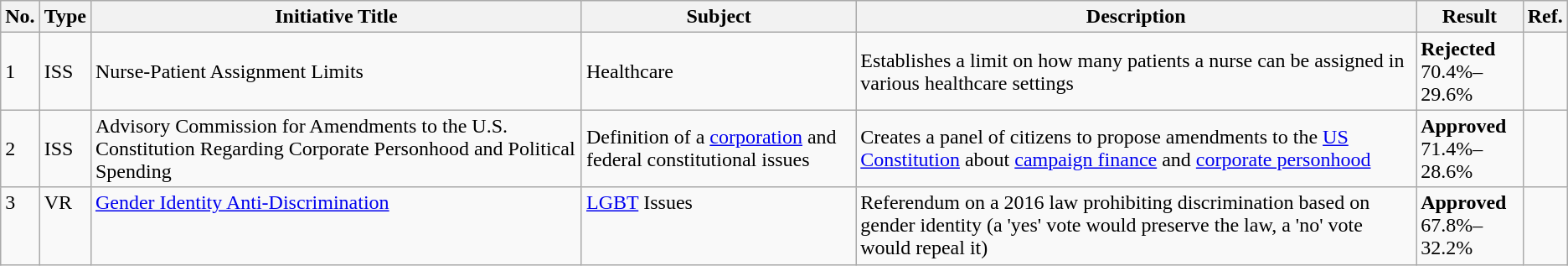<table class="wikitable">
<tr>
<th>No.</th>
<th>Type</th>
<th>Initiative Title</th>
<th>Subject</th>
<th>Description</th>
<th>Result</th>
<th>Ref.</th>
</tr>
<tr>
<td>1</td>
<td>ISS</td>
<td>Nurse-Patient Assignment Limits</td>
<td>Healthcare</td>
<td>Establishes a limit on how many patients a nurse can be assigned in various healthcare settings</td>
<td><strong>Rejected</strong><br>70.4%–29.6%</td>
<td></td>
</tr>
<tr>
<td>2</td>
<td>ISS</td>
<td>Advisory Commission for Amendments to the U.S. Constitution Regarding Corporate Personhood and Political Spending</td>
<td>Definition of a <a href='#'>corporation</a> and federal constitutional issues</td>
<td>Creates a panel of citizens to propose amendments to the <a href='#'>US Constitution</a> about <a href='#'>campaign finance</a> and <a href='#'>corporate personhood</a></td>
<td><strong>Approved</strong><br>71.4%–28.6%</td>
<td></td>
</tr>
<tr valign="top">
<td>3</td>
<td>VR</td>
<td><a href='#'>Gender Identity Anti-Discrimination</a></td>
<td><a href='#'>LGBT</a> Issues</td>
<td>Referendum on a 2016 law prohibiting discrimination based on gender identity (a 'yes' vote would preserve the law, a 'no' vote would repeal it)</td>
<td><strong>Approved</strong><br>67.8%–32.2%</td>
<td></td>
</tr>
</table>
